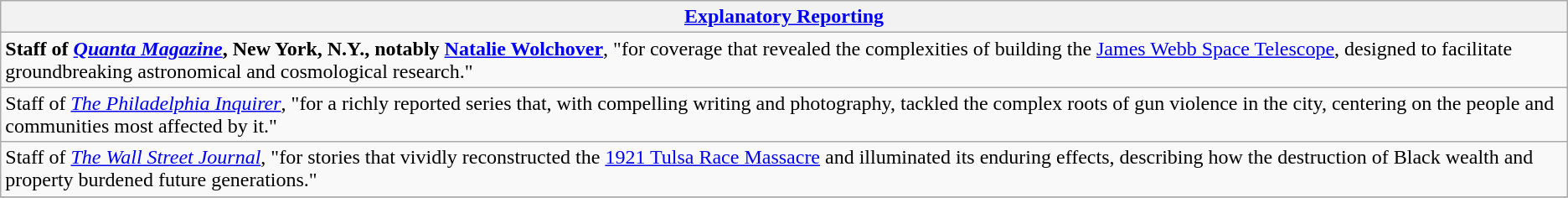<table class="wikitable" style="float:left; float:none;">
<tr>
<th><a href='#'>Explanatory Reporting</a></th>
</tr>
<tr>
<td><strong>Staff of <em><a href='#'>Quanta Magazine</a></em>, New York, N.Y., notably <a href='#'>Natalie Wolchover</a></strong>, "for coverage that revealed the complexities of building the <a href='#'>James Webb Space Telescope</a>, designed to facilitate groundbreaking astronomical and cosmological research."</td>
</tr>
<tr>
<td>Staff of <em><a href='#'>The Philadelphia Inquirer</a></em>, "for a richly reported series that, with compelling writing and photography, tackled the complex roots of gun violence in the city, centering on the people and communities most affected by it."</td>
</tr>
<tr>
<td>Staff of <em><a href='#'>The Wall Street Journal</a></em>, "for stories that vividly reconstructed the <a href='#'>1921 Tulsa Race Massacre</a> and illuminated its enduring effects, describing how the destruction of Black wealth and property burdened future generations."</td>
</tr>
<tr>
</tr>
</table>
